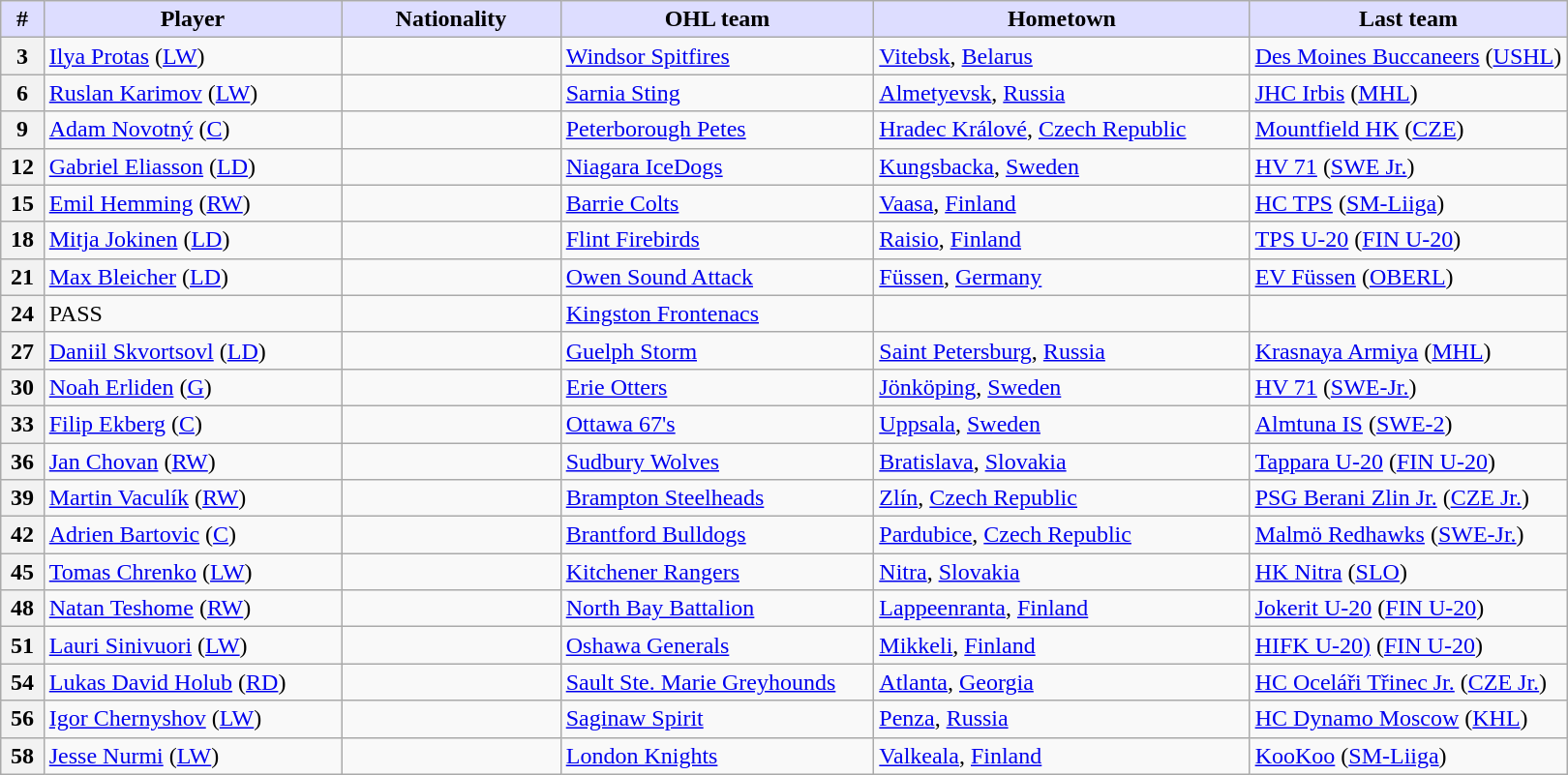<table class="wikitable">
<tr>
<th style="background:#ddf; width:2.75%;">#</th>
<th style="background:#ddf; width:19.0%;">Player</th>
<th style="background:#ddf; width:14.0%;">Nationality</th>
<th style="background:#ddf; width:20.0%;">OHL team</th>
<th style="background:#ddf; width:24.0%;">Hometown</th>
<th style="background:#ddf; width:100.0%;">Last team</th>
</tr>
<tr>
<th>3</th>
<td><a href='#'>Ilya Protas</a> (<a href='#'>LW</a>)</td>
<td></td>
<td><a href='#'>Windsor Spitfires</a></td>
<td><a href='#'>Vitebsk</a>, <a href='#'>Belarus</a></td>
<td><a href='#'>Des Moines Buccaneers</a> (<a href='#'>USHL</a>)</td>
</tr>
<tr>
<th>6</th>
<td><a href='#'>Ruslan Karimov</a> (<a href='#'>LW</a>)</td>
<td></td>
<td><a href='#'>Sarnia Sting</a></td>
<td><a href='#'>Almetyevsk</a>, <a href='#'>Russia</a></td>
<td><a href='#'>JHC Irbis</a> (<a href='#'>MHL</a>)</td>
</tr>
<tr>
<th>9</th>
<td><a href='#'>Adam Novotný</a> (<a href='#'>C</a>)</td>
<td></td>
<td><a href='#'>Peterborough Petes</a></td>
<td><a href='#'>Hradec Králové</a>, <a href='#'>Czech Republic</a></td>
<td><a href='#'>Mountfield HK</a> (<a href='#'>CZE</a>)</td>
</tr>
<tr>
<th>12</th>
<td><a href='#'>Gabriel Eliasson</a> (<a href='#'>LD</a>)</td>
<td></td>
<td><a href='#'>Niagara IceDogs</a></td>
<td><a href='#'>Kungsbacka</a>, <a href='#'>Sweden</a></td>
<td><a href='#'>HV 71</a> (<a href='#'>SWE Jr.</a>)</td>
</tr>
<tr>
<th>15</th>
<td><a href='#'>Emil Hemming</a> (<a href='#'>RW</a>)</td>
<td></td>
<td><a href='#'>Barrie Colts</a></td>
<td><a href='#'>Vaasa</a>, <a href='#'>Finland</a></td>
<td><a href='#'>HC TPS</a> (<a href='#'>SM-Liiga</a>)</td>
</tr>
<tr>
<th>18</th>
<td><a href='#'>Mitja Jokinen</a> (<a href='#'>LD</a>)</td>
<td></td>
<td><a href='#'>Flint Firebirds</a></td>
<td><a href='#'>Raisio</a>, <a href='#'>Finland</a></td>
<td><a href='#'>TPS U-20</a> (<a href='#'>FIN U-20</a>)</td>
</tr>
<tr>
<th>21</th>
<td><a href='#'>Max Bleicher</a> (<a href='#'>LD</a>)</td>
<td></td>
<td><a href='#'>Owen Sound Attack</a></td>
<td><a href='#'>Füssen</a>, <a href='#'>Germany</a></td>
<td><a href='#'>EV Füssen</a> (<a href='#'>OBERL</a>)</td>
</tr>
<tr>
<th>24</th>
<td>PASS</td>
<td></td>
<td><a href='#'>Kingston Frontenacs</a></td>
<td></td>
<td></td>
</tr>
<tr>
<th>27</th>
<td><a href='#'>Daniil Skvortsovl</a> (<a href='#'>LD</a>)</td>
<td></td>
<td><a href='#'>Guelph Storm</a></td>
<td><a href='#'>Saint Petersburg</a>, <a href='#'>Russia</a></td>
<td><a href='#'>Krasnaya Armiya</a> (<a href='#'>MHL</a>)</td>
</tr>
<tr>
<th>30</th>
<td><a href='#'>Noah Erliden</a> (<a href='#'>G</a>)</td>
<td></td>
<td><a href='#'>Erie Otters</a></td>
<td><a href='#'>Jönköping</a>, <a href='#'>Sweden</a></td>
<td><a href='#'>HV 71</a> (<a href='#'>SWE-Jr.</a>)</td>
</tr>
<tr>
<th>33</th>
<td><a href='#'>Filip Ekberg</a> (<a href='#'>C</a>)</td>
<td></td>
<td><a href='#'>Ottawa 67's</a></td>
<td><a href='#'>Uppsala</a>, <a href='#'>Sweden</a></td>
<td><a href='#'>Almtuna IS</a> (<a href='#'>SWE-2</a>)</td>
</tr>
<tr>
<th>36</th>
<td><a href='#'>Jan Chovan</a> (<a href='#'>RW</a>)</td>
<td></td>
<td><a href='#'>Sudbury Wolves</a></td>
<td><a href='#'>Bratislava</a>, <a href='#'>Slovakia</a></td>
<td><a href='#'>Tappara U-20</a> (<a href='#'>FIN U-20</a>)</td>
</tr>
<tr>
<th>39</th>
<td><a href='#'>Martin Vaculík</a> (<a href='#'>RW</a>)</td>
<td></td>
<td><a href='#'>Brampton Steelheads</a></td>
<td><a href='#'>Zlín</a>, <a href='#'>Czech Republic</a></td>
<td><a href='#'>PSG Berani Zlin Jr.</a> (<a href='#'>CZE Jr.</a>)</td>
</tr>
<tr>
<th>42</th>
<td><a href='#'>Adrien Bartovic</a> (<a href='#'>C</a>)</td>
<td></td>
<td><a href='#'>Brantford Bulldogs</a></td>
<td><a href='#'>Pardubice</a>, <a href='#'>Czech Republic</a></td>
<td><a href='#'>Malmö Redhawks</a> (<a href='#'>SWE-Jr.</a>)</td>
</tr>
<tr>
<th>45</th>
<td><a href='#'>Tomas Chrenko</a> (<a href='#'>LW</a>)</td>
<td></td>
<td><a href='#'>Kitchener Rangers</a></td>
<td><a href='#'>Nitra</a>, <a href='#'>Slovakia</a></td>
<td><a href='#'>HK Nitra</a> (<a href='#'>SLO</a>)</td>
</tr>
<tr>
<th>48</th>
<td><a href='#'>Natan Teshome</a> (<a href='#'>RW</a>)</td>
<td></td>
<td><a href='#'>North Bay Battalion</a></td>
<td><a href='#'>Lappeenranta</a>, <a href='#'>Finland</a></td>
<td><a href='#'>Jokerit U-20</a> (<a href='#'>FIN U-20</a>)</td>
</tr>
<tr>
<th>51</th>
<td><a href='#'>Lauri Sinivuori</a> (<a href='#'>LW</a>)</td>
<td></td>
<td><a href='#'>Oshawa Generals</a></td>
<td><a href='#'>Mikkeli</a>, <a href='#'>Finland</a></td>
<td><a href='#'>HIFK U-20)</a> (<a href='#'>FIN U-20</a>)</td>
</tr>
<tr>
<th>54</th>
<td><a href='#'>Lukas David Holub</a> (<a href='#'>RD</a>)</td>
<td></td>
<td><a href='#'>Sault Ste. Marie Greyhounds</a></td>
<td><a href='#'>Atlanta</a>, <a href='#'>Georgia</a></td>
<td><a href='#'>HC Oceláři Třinec Jr.</a> (<a href='#'>CZE Jr.</a>)</td>
</tr>
<tr>
<th>56</th>
<td><a href='#'>Igor Chernyshov</a> (<a href='#'>LW</a>)</td>
<td></td>
<td><a href='#'>Saginaw Spirit</a></td>
<td><a href='#'>Penza</a>, <a href='#'>Russia</a></td>
<td><a href='#'>HC Dynamo Moscow</a> (<a href='#'>KHL</a>)</td>
</tr>
<tr>
<th>58</th>
<td><a href='#'>Jesse Nurmi</a> (<a href='#'>LW</a>)</td>
<td></td>
<td><a href='#'>London Knights</a></td>
<td><a href='#'>Valkeala</a>, <a href='#'>Finland</a></td>
<td><a href='#'>KooKoo</a> (<a href='#'>SM-Liiga</a>)</td>
</tr>
</table>
